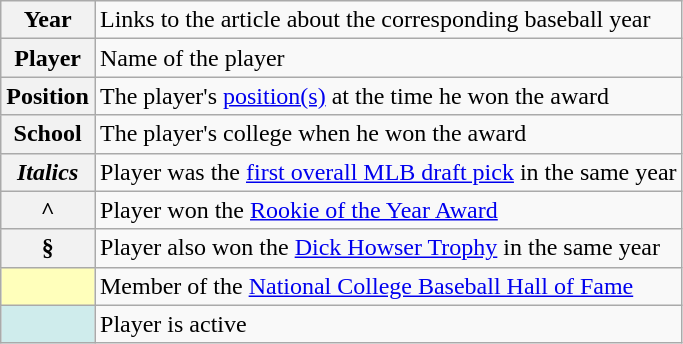<table class="wikitable plainrowheaders">
<tr>
<th scope="row" style="text-align:center"><strong>Year</strong></th>
<td>Links to the article about the corresponding baseball year</td>
</tr>
<tr>
<th scope="row" style="text-align:center"><strong>Player</strong></th>
<td>Name of the player</td>
</tr>
<tr>
<th scope="row" style="text-align:center"><strong>Position</strong></th>
<td>The player's <a href='#'>position(s)</a> at the time he won the award</td>
</tr>
<tr>
<th scope="row" style="text-align:center"><strong>School</strong></th>
<td>The player's college when he won the award</td>
</tr>
<tr>
<th scope="row" style="text-align:center"><strong><em>Italics</em></strong></th>
<td>Player was the <a href='#'>first overall MLB draft pick</a> in the same year</td>
</tr>
<tr>
<th scope="row" style="text-align:center">^</th>
<td>Player won the <a href='#'>Rookie of the Year Award</a></td>
</tr>
<tr>
<th scope="row" style="text-align:center">§</th>
<td>Player also won the <a href='#'>Dick Howser Trophy</a> in the same year</td>
</tr>
<tr>
<th scope="row" style="text-align:center; background:#ffb;"></th>
<td>Member of the <a href='#'>National College Baseball Hall of Fame</a></td>
</tr>
<tr>
<th scope="row" style="text-align:center; background:#cfecec;"></th>
<td>Player is active</td>
</tr>
</table>
